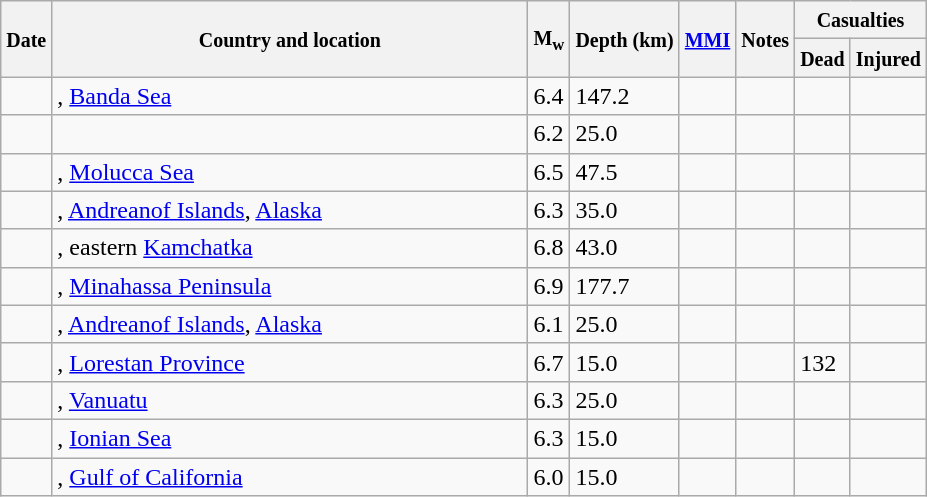<table class="wikitable sortable sort-under" style="border:1px black; margin-left:1em;">
<tr>
<th rowspan="2"><small>Date</small></th>
<th rowspan="2" style="width: 310px"><small>Country and location</small></th>
<th rowspan="2"><small>M<sub>w</sub></small></th>
<th rowspan="2"><small>Depth (km)</small></th>
<th rowspan="2"><small><a href='#'>MMI</a></small></th>
<th rowspan="2" class="unsortable"><small>Notes</small></th>
<th colspan="2"><small>Casualties</small></th>
</tr>
<tr>
<th><small>Dead</small></th>
<th><small>Injured</small></th>
</tr>
<tr>
<td></td>
<td>, <a href='#'>Banda Sea</a></td>
<td>6.4</td>
<td>147.2</td>
<td></td>
<td></td>
<td></td>
<td></td>
</tr>
<tr>
<td></td>
<td></td>
<td>6.2</td>
<td>25.0</td>
<td></td>
<td></td>
<td></td>
<td></td>
</tr>
<tr>
<td></td>
<td>, <a href='#'>Molucca Sea</a></td>
<td>6.5</td>
<td>47.5</td>
<td></td>
<td></td>
<td></td>
<td></td>
</tr>
<tr>
<td></td>
<td>, <a href='#'>Andreanof Islands</a>, <a href='#'>Alaska</a></td>
<td>6.3</td>
<td>35.0</td>
<td></td>
<td></td>
<td></td>
<td></td>
</tr>
<tr>
<td></td>
<td>, eastern <a href='#'>Kamchatka</a></td>
<td>6.8</td>
<td>43.0</td>
<td></td>
<td></td>
<td></td>
<td></td>
</tr>
<tr>
<td></td>
<td>, <a href='#'>Minahassa Peninsula</a></td>
<td>6.9</td>
<td>177.7</td>
<td></td>
<td></td>
<td></td>
<td></td>
</tr>
<tr>
<td></td>
<td>, <a href='#'>Andreanof Islands</a>, <a href='#'>Alaska</a></td>
<td>6.1</td>
<td>25.0</td>
<td></td>
<td></td>
<td></td>
<td></td>
</tr>
<tr>
<td></td>
<td>, <a href='#'>Lorestan Province</a></td>
<td>6.7</td>
<td>15.0</td>
<td></td>
<td></td>
<td>132</td>
<td></td>
</tr>
<tr>
<td></td>
<td>, <a href='#'>Vanuatu</a></td>
<td>6.3</td>
<td>25.0</td>
<td></td>
<td></td>
<td></td>
<td></td>
</tr>
<tr>
<td></td>
<td>, <a href='#'>Ionian Sea</a></td>
<td>6.3</td>
<td>15.0</td>
<td></td>
<td></td>
<td></td>
<td></td>
</tr>
<tr>
<td></td>
<td>, <a href='#'>Gulf of California</a></td>
<td>6.0</td>
<td>15.0</td>
<td></td>
<td></td>
<td></td>
<td></td>
</tr>
</table>
